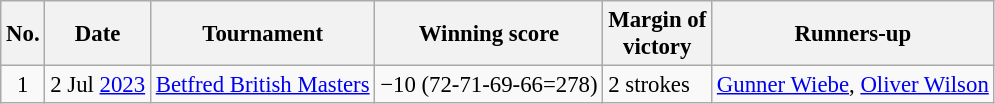<table class="wikitable" style="font-size:95%;">
<tr>
<th>No.</th>
<th>Date</th>
<th>Tournament</th>
<th>Winning score</th>
<th>Margin of<br>victory</th>
<th>Runners-up</th>
</tr>
<tr>
<td align=center>1</td>
<td align=right>2 Jul <a href='#'>2023</a></td>
<td><a href='#'>Betfred British Masters</a></td>
<td>−10 (72-71-69-66=278)</td>
<td>2 strokes</td>
<td> <a href='#'>Gunner Wiebe</a>,  <a href='#'>Oliver Wilson</a></td>
</tr>
</table>
